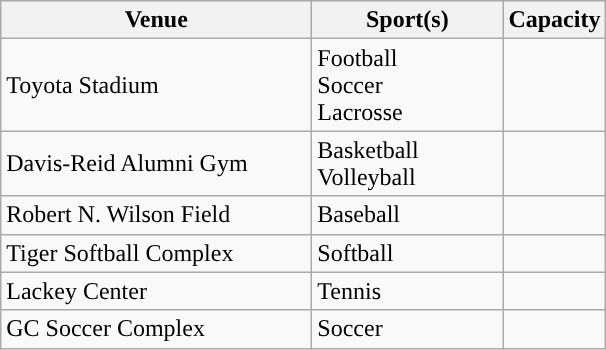<table class="wikitable"; style= "text-align: ">
<tr>
<th width=200px>Venue</th>
<th width=120px>Sport(s)</th>
<th width=px>Capacity</th>
</tr>
<tr>
<td>Toyota Stadium</td>
<td>Football <br> Soccer <br> Lacrosse</td>
<td></td>
</tr>
<tr>
<td>Davis-Reid Alumni Gym</td>
<td>Basketball <br> Volleyball</td>
<td></td>
</tr>
<tr>
<td>Robert N. Wilson Field</td>
<td>Baseball</td>
<td></td>
</tr>
<tr>
<td>Tiger Softball Complex</td>
<td>Softball</td>
<td></td>
</tr>
<tr>
<td>Lackey Center</td>
<td>Tennis</td>
<td></td>
</tr>
<tr>
<td>GC Soccer Complex</td>
<td>Soccer</td>
<td></td>
</tr>
</table>
